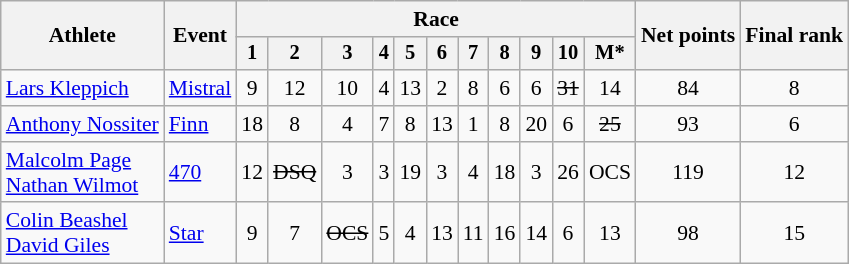<table class="wikitable" style="font-size:90%">
<tr>
<th rowspan=2>Athlete</th>
<th rowspan=2>Event</th>
<th colspan=11>Race</th>
<th rowspan=2>Net points</th>
<th rowspan=2>Final rank</th>
</tr>
<tr style="font-size:95%">
<th>1</th>
<th>2</th>
<th>3</th>
<th>4</th>
<th>5</th>
<th>6</th>
<th>7</th>
<th>8</th>
<th>9</th>
<th>10</th>
<th>M*</th>
</tr>
<tr align=center>
<td align=left><a href='#'>Lars Kleppich</a></td>
<td align=left><a href='#'>Mistral</a></td>
<td>9</td>
<td>12</td>
<td>10</td>
<td>4</td>
<td>13</td>
<td>2</td>
<td>8</td>
<td>6</td>
<td>6</td>
<td><s>31</s></td>
<td>14</td>
<td>84</td>
<td>8</td>
</tr>
<tr align=center>
<td align=left><a href='#'>Anthony Nossiter</a></td>
<td align=left><a href='#'>Finn</a></td>
<td>18</td>
<td>8</td>
<td>4</td>
<td>7</td>
<td>8</td>
<td>13</td>
<td>1</td>
<td>8</td>
<td>20</td>
<td>6</td>
<td><s>25</s></td>
<td>93</td>
<td>6</td>
</tr>
<tr align=center>
<td align=left><a href='#'>Malcolm Page</a><br><a href='#'>Nathan Wilmot</a></td>
<td align=left><a href='#'>470</a></td>
<td>12</td>
<td><s>DSQ</s></td>
<td>3</td>
<td>3</td>
<td>19</td>
<td>3</td>
<td>4</td>
<td>18</td>
<td>3</td>
<td>26</td>
<td>OCS</td>
<td>119</td>
<td>12</td>
</tr>
<tr align=center>
<td align=left><a href='#'>Colin Beashel</a><br><a href='#'>David Giles</a></td>
<td align=left><a href='#'>Star</a></td>
<td>9</td>
<td>7</td>
<td><s>OCS</s></td>
<td>5</td>
<td>4</td>
<td>13</td>
<td>11</td>
<td>16</td>
<td>14</td>
<td>6</td>
<td>13</td>
<td>98</td>
<td>15</td>
</tr>
</table>
